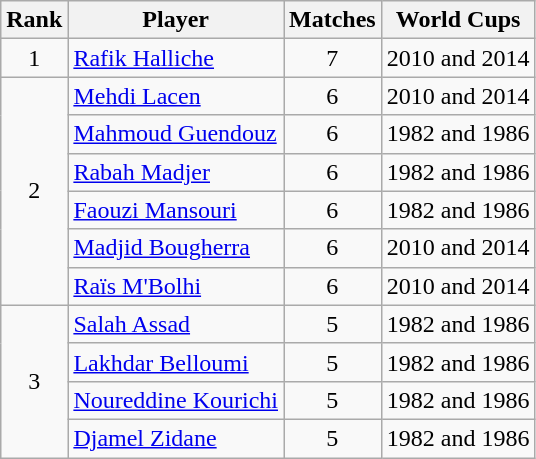<table class="wikitable" style="text-align: left;">
<tr>
<th>Rank</th>
<th>Player</th>
<th>Matches</th>
<th>World Cups</th>
</tr>
<tr>
<td align=center>1</td>
<td><a href='#'>Rafik Halliche</a></td>
<td align=center>7</td>
<td>2010 and 2014</td>
</tr>
<tr>
<td rowspan=6 align=center>2</td>
<td><a href='#'>Mehdi Lacen</a></td>
<td align=center>6</td>
<td>2010 and 2014</td>
</tr>
<tr>
<td><a href='#'>Mahmoud Guendouz</a></td>
<td align=center>6</td>
<td>1982 and 1986</td>
</tr>
<tr>
<td><a href='#'>Rabah Madjer</a></td>
<td align=center>6</td>
<td>1982 and 1986</td>
</tr>
<tr>
<td><a href='#'>Faouzi Mansouri</a></td>
<td align=center>6</td>
<td>1982 and 1986</td>
</tr>
<tr>
<td><a href='#'>Madjid Bougherra</a></td>
<td align=center>6</td>
<td>2010 and 2014</td>
</tr>
<tr>
<td><a href='#'>Raïs M'Bolhi</a></td>
<td align=center>6</td>
<td>2010 and 2014</td>
</tr>
<tr>
<td rowspan=4 align=center>3</td>
<td><a href='#'>Salah Assad</a></td>
<td align=center>5</td>
<td>1982 and 1986</td>
</tr>
<tr>
<td><a href='#'>Lakhdar Belloumi</a></td>
<td align=center>5</td>
<td>1982 and 1986</td>
</tr>
<tr>
<td><a href='#'>Noureddine Kourichi</a></td>
<td align=center>5</td>
<td>1982 and 1986</td>
</tr>
<tr>
<td><a href='#'>Djamel Zidane</a></td>
<td align=center>5</td>
<td>1982 and 1986</td>
</tr>
</table>
